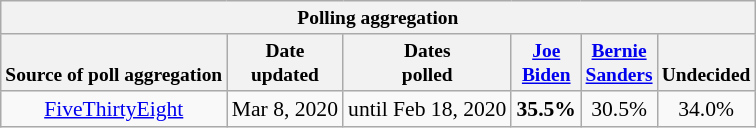<table class="wikitable" style="font-size:90%;text-align:center;">
<tr valign=bottom style="font-size:90%;">
<th colspan="10">Polling aggregation</th>
</tr>
<tr valign=bottom style="font-size:90%;">
<th>Source of poll aggregation</th>
<th>Date<br>updated</th>
<th>Dates<br>polled</th>
<th><a href='#'>Joe<br>Biden</a></th>
<th><a href='#'>Bernie<br>Sanders</a></th>
<th>Undecided</th>
</tr>
<tr>
<td><a href='#'>FiveThirtyEight</a></td>
<td>Mar 8, 2020</td>
<td>until Feb 18, 2020</td>
<td><strong>35.5%</strong></td>
<td>30.5%</td>
<td>34.0%</td>
</tr>
</table>
